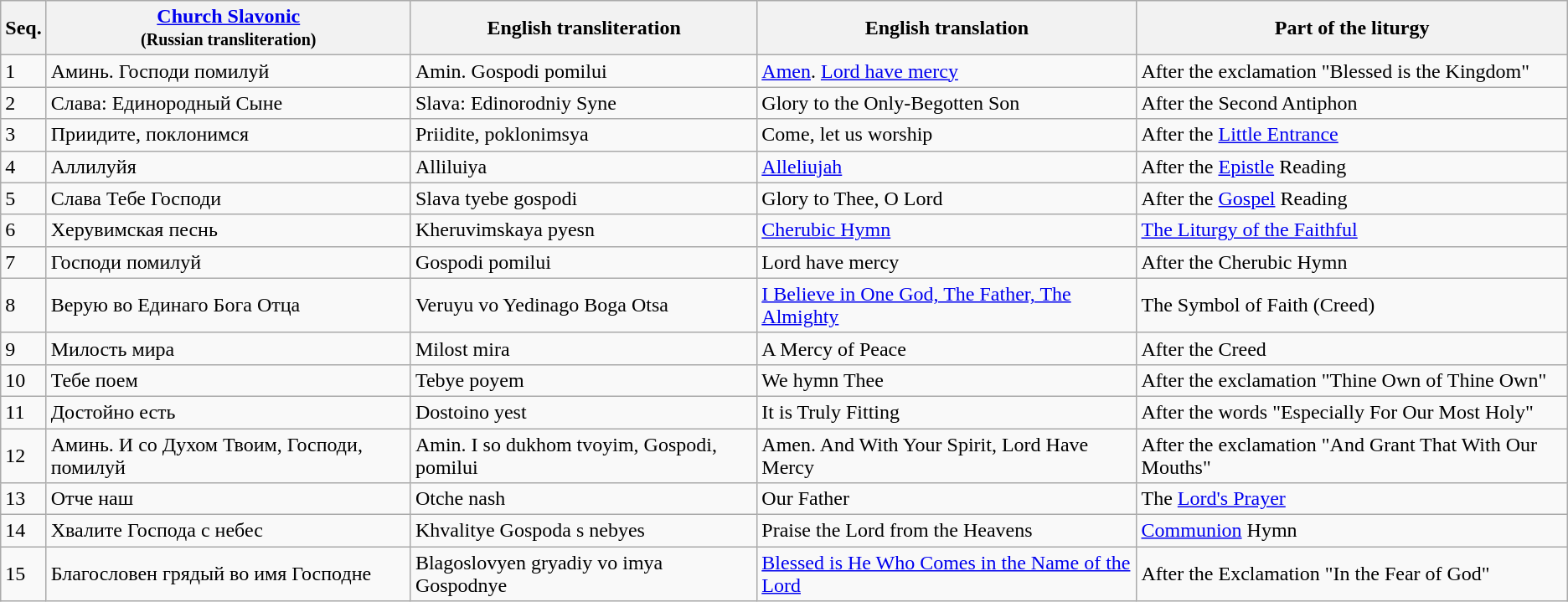<table class="wikitable">
<tr>
<th>Seq.</th>
<th><a href='#'>Church Slavonic</a><br><small>(Russian transliteration)</small></th>
<th>English transliteration</th>
<th>English translation</th>
<th>Part of the liturgy</th>
</tr>
<tr>
<td>1</td>
<td>Аминь. Господи помилуй</td>
<td>Amin. Gospodi pomilui</td>
<td><a href='#'>Amen</a>. <a href='#'>Lord have mercy</a></td>
<td>After the exclamation "Blessed is the Kingdom"</td>
</tr>
<tr>
<td>2</td>
<td>Слава: Единородный Сыне</td>
<td>Slava: Edinorodniy Syne</td>
<td>Glory to the Only-Begotten Son</td>
<td>After the Second Antiphon</td>
</tr>
<tr>
<td>3</td>
<td>Приидите, поклонимся</td>
<td>Priidite, poklonimsya</td>
<td>Come, let us worship</td>
<td>After the <a href='#'>Little Entrance</a></td>
</tr>
<tr>
<td>4</td>
<td>Аллилуйя</td>
<td>Alliluiya</td>
<td><a href='#'>Alleliujah</a></td>
<td>After the <a href='#'>Epistle</a> Reading</td>
</tr>
<tr>
<td>5</td>
<td>Слава Тебе Господи</td>
<td>Slava tyebe gospodi</td>
<td>Glory to Thee, O Lord</td>
<td>After the <a href='#'>Gospel</a> Reading</td>
</tr>
<tr>
<td>6</td>
<td>Херувимская песнь</td>
<td>Kheruvimskaya pyesn</td>
<td><a href='#'>Cherubic Hymn</a></td>
<td><a href='#'>The Liturgy of the Faithful</a></td>
</tr>
<tr>
<td>7</td>
<td>Господи помилуй</td>
<td>Gospodi pomilui</td>
<td>Lord have mercy</td>
<td>After the Cherubic Hymn</td>
</tr>
<tr>
<td>8</td>
<td>Верую во Единаго Бога Отца</td>
<td>Veruyu vo Yedinago Boga Otsa</td>
<td><a href='#'>I Believe in One God, The Father, The Almighty</a></td>
<td>The Symbol of Faith (Creed)</td>
</tr>
<tr>
<td>9</td>
<td>Милость мира</td>
<td>Milost mira</td>
<td>A Mercy of Peace</td>
<td>After the Creed</td>
</tr>
<tr>
<td>10</td>
<td>Тебе поем</td>
<td>Tebye poyem</td>
<td>We hymn Thee</td>
<td>After the exclamation "Thine Own of Thine Own"</td>
</tr>
<tr>
<td>11</td>
<td>Достойно есть</td>
<td>Dostoino yest</td>
<td>It is Truly Fitting</td>
<td>After the words "Especially For Our Most Holy"</td>
</tr>
<tr>
<td>12</td>
<td>Аминь. И со Духом Твоим, Господи, помилуй</td>
<td>Amin. I so dukhom tvoyim, Gospodi, pomilui</td>
<td>Amen. And With Your Spirit, Lord Have Mercy</td>
<td>After the exclamation "And Grant That With Our Mouths"</td>
</tr>
<tr>
<td>13</td>
<td>Отче наш</td>
<td>Otche nash</td>
<td>Our Father</td>
<td>The <a href='#'>Lord's Prayer</a></td>
</tr>
<tr>
<td>14</td>
<td>Хвалите Господа с небес</td>
<td>Khvalitye Gospoda s nebyes</td>
<td>Praise the Lord from the Heavens</td>
<td><a href='#'>Communion</a> Hymn</td>
</tr>
<tr>
<td>15</td>
<td>Благословен грядый во имя Господне</td>
<td>Blagoslovyen gryadiy vo imya Gospodnye</td>
<td><a href='#'>Blessed is He Who Comes in the Name of the Lord</a></td>
<td>After the Exclamation "In the Fear of God"</td>
</tr>
</table>
